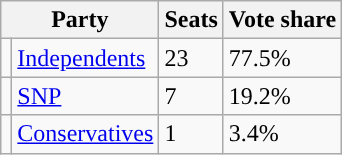<table class="wikitable">
<tr>
<th scope="col"; colspan="2">Party</th>
<th scope="col">Seats</th>
<th scope="col">Vote share</th>
</tr>
<tr>
<td style="background-color: "></td>
<td scope="row"><a href='#'>Independents</a></td>
<td>23</td>
<td>77.5%</td>
</tr>
<tr>
<td style="background-color: "></td>
<td scope="row"><a href='#'>SNP</a></td>
<td>7</td>
<td>19.2%</td>
</tr>
<tr>
<td style="background-color: "></td>
<td scope="row"><a href='#'>Conservatives</a></td>
<td>1</td>
<td>3.4%</td>
</tr>
</table>
